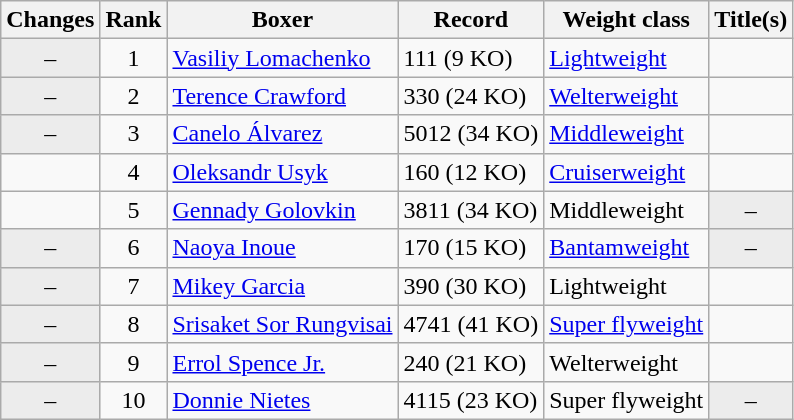<table class="wikitable ">
<tr>
<th>Changes</th>
<th>Rank</th>
<th>Boxer</th>
<th>Record</th>
<th>Weight class</th>
<th>Title(s)</th>
</tr>
<tr>
<td align=center bgcolor=#ECECEC>–</td>
<td align=center>1</td>
<td><a href='#'>Vasiliy Lomachenko</a></td>
<td>111 (9 KO)</td>
<td><a href='#'>Lightweight</a></td>
<td></td>
</tr>
<tr>
<td align=center bgcolor=#ECECEC>–</td>
<td align=center>2</td>
<td><a href='#'>Terence Crawford</a></td>
<td>330 (24 KO)</td>
<td><a href='#'>Welterweight</a></td>
<td></td>
</tr>
<tr>
<td align=center bgcolor=#ECECEC>–</td>
<td align=center>3</td>
<td><a href='#'>Canelo Álvarez</a></td>
<td>5012 (34 KO)</td>
<td><a href='#'>Middleweight</a></td>
<td></td>
</tr>
<tr>
<td align=center></td>
<td align=center>4</td>
<td><a href='#'>Oleksandr Usyk</a></td>
<td>160 (12 KO)</td>
<td><a href='#'>Cruiserweight</a></td>
<td></td>
</tr>
<tr>
<td align=center></td>
<td align=center>5</td>
<td><a href='#'>Gennady Golovkin</a></td>
<td>3811 (34 KO)</td>
<td>Middleweight</td>
<td align=center bgcolor=#ECECEC data-sort-value="Z">–</td>
</tr>
<tr>
<td align=center bgcolor=#ECECEC>–</td>
<td align=center>6</td>
<td><a href='#'>Naoya Inoue</a></td>
<td>170 (15 KO)</td>
<td><a href='#'>Bantamweight</a></td>
<td align=center bgcolor=#ECECEC data-sort-value="Z">–</td>
</tr>
<tr>
<td align=center bgcolor=#ECECEC>–</td>
<td align=center>7</td>
<td><a href='#'>Mikey Garcia</a></td>
<td>390 (30 KO)</td>
<td>Lightweight</td>
<td></td>
</tr>
<tr>
<td align=center bgcolor=#ECECEC>–</td>
<td align=center>8</td>
<td><a href='#'>Srisaket Sor Rungvisai</a></td>
<td>4741 (41 KO)</td>
<td><a href='#'>Super flyweight</a></td>
<td></td>
</tr>
<tr>
<td align=center bgcolor=#ECECEC>–</td>
<td align=center>9</td>
<td><a href='#'>Errol Spence Jr.</a></td>
<td>240 (21 KO)</td>
<td>Welterweight</td>
<td></td>
</tr>
<tr>
<td align=center bgcolor=#ECECEC>–</td>
<td align=center>10</td>
<td><a href='#'>Donnie Nietes</a></td>
<td>4115 (23 KO)</td>
<td>Super flyweight</td>
<td align=center bgcolor=#ECECEC data-sort-value="Z">–</td>
</tr>
</table>
